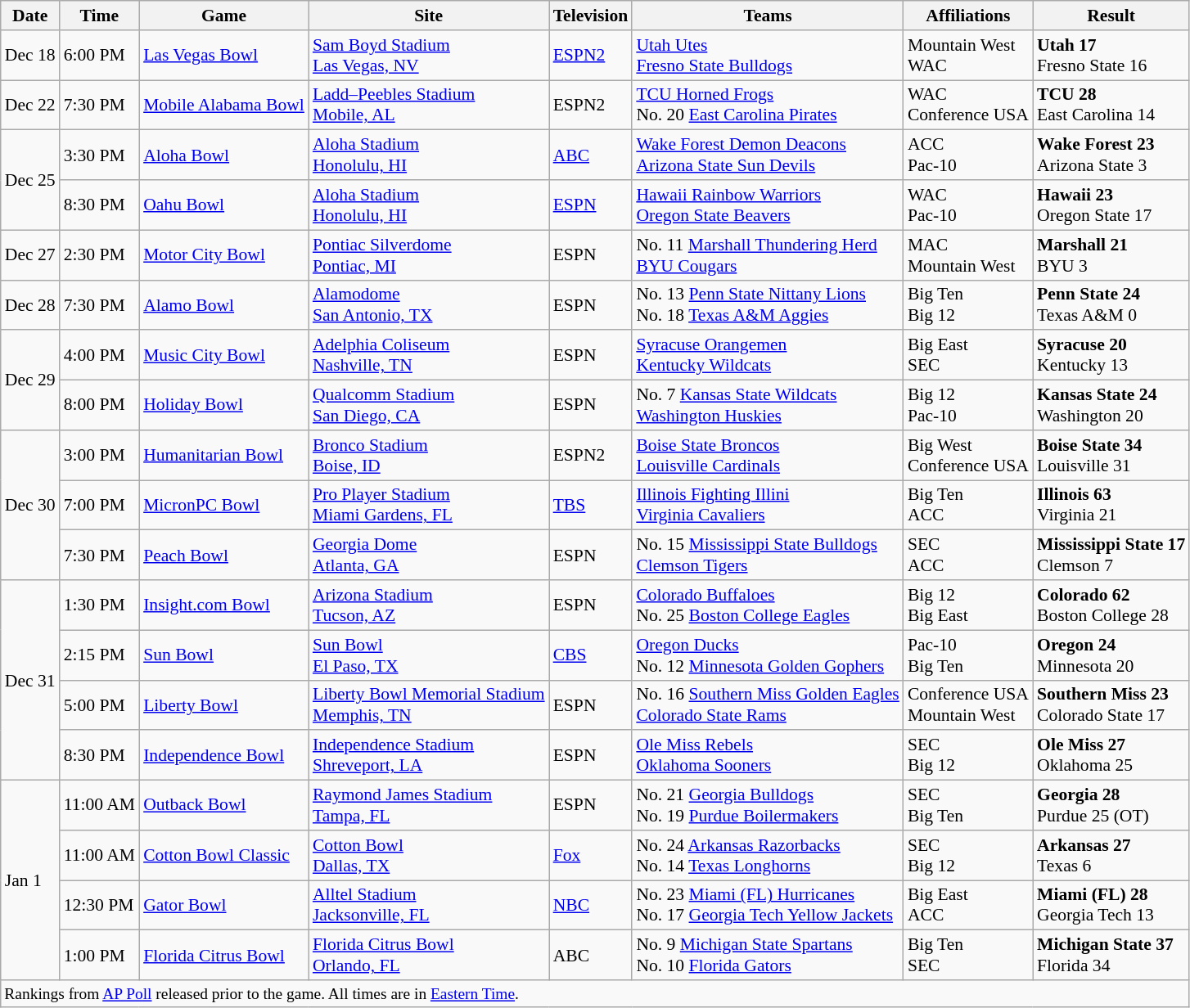<table class="wikitable" style="font-size:90%;"| ->
<tr>
<th>Date</th>
<th>Time</th>
<th>Game</th>
<th>Site</th>
<th>Television</th>
<th>Teams</th>
<th>Affiliations</th>
<th>Result</th>
</tr>
<tr>
<td>Dec 18</td>
<td>6:00 PM</td>
<td><a href='#'>Las Vegas Bowl</a></td>
<td><a href='#'>Sam Boyd Stadium</a><br><a href='#'>Las Vegas, NV</a></td>
<td><a href='#'>ESPN2</a></td>
<td><a href='#'>Utah Utes</a><br><a href='#'>Fresno State Bulldogs</a></td>
<td>Mountain West<br>WAC</td>
<td><strong>Utah 17</strong><br>Fresno State 16</td>
</tr>
<tr>
<td>Dec 22</td>
<td>7:30 PM</td>
<td><a href='#'>Mobile Alabama Bowl</a></td>
<td><a href='#'>Ladd–Peebles Stadium</a><br><a href='#'>Mobile, AL</a></td>
<td>ESPN2</td>
<td><a href='#'>TCU Horned Frogs</a><br> No. 20 <a href='#'>East Carolina Pirates</a></td>
<td>WAC<br>Conference USA</td>
<td><strong>TCU 28</strong><br>East Carolina 14</td>
</tr>
<tr>
<td rowspan=2>Dec 25</td>
<td>3:30 PM</td>
<td><a href='#'>Aloha Bowl</a></td>
<td><a href='#'>Aloha Stadium</a><br><a href='#'>Honolulu, HI</a></td>
<td><a href='#'>ABC</a></td>
<td><a href='#'>Wake Forest Demon Deacons</a><br><a href='#'>Arizona State Sun Devils</a></td>
<td>ACC<br>Pac-10</td>
<td><strong>Wake Forest 23</strong><br>Arizona State 3</td>
</tr>
<tr>
<td>8:30 PM</td>
<td><a href='#'>Oahu Bowl</a></td>
<td><a href='#'>Aloha Stadium</a><br><a href='#'>Honolulu, HI</a></td>
<td><a href='#'>ESPN</a></td>
<td><a href='#'>Hawaii Rainbow Warriors</a><br><a href='#'>Oregon State Beavers</a></td>
<td>WAC<br>Pac-10</td>
<td><strong>Hawaii 23</strong><br>Oregon State 17</td>
</tr>
<tr>
<td>Dec 27</td>
<td>2:30 PM</td>
<td><a href='#'>Motor City Bowl</a></td>
<td><a href='#'>Pontiac Silverdome</a><br><a href='#'>Pontiac, MI</a></td>
<td>ESPN</td>
<td>No. 11 <a href='#'>Marshall Thundering Herd</a><br><a href='#'>BYU Cougars</a></td>
<td>MAC<br>Mountain West</td>
<td><strong>Marshall 21</strong><br>BYU 3</td>
</tr>
<tr>
<td>Dec 28</td>
<td>7:30 PM</td>
<td><a href='#'>Alamo Bowl</a></td>
<td><a href='#'>Alamodome</a><br><a href='#'>San Antonio, TX</a></td>
<td>ESPN</td>
<td>No. 13 <a href='#'>Penn State Nittany Lions</a><br>No. 18 <a href='#'>Texas A&M Aggies</a></td>
<td>Big Ten<br>Big 12</td>
<td><strong>Penn State 24</strong><br>Texas A&M 0</td>
</tr>
<tr>
<td rowspan=2>Dec 29</td>
<td>4:00 PM</td>
<td><a href='#'>Music City Bowl</a></td>
<td><a href='#'>Adelphia Coliseum</a><br><a href='#'>Nashville, TN</a></td>
<td>ESPN</td>
<td><a href='#'>Syracuse Orangemen</a><br><a href='#'>Kentucky Wildcats</a></td>
<td>Big East<br>SEC</td>
<td><strong>Syracuse 20</strong><br>Kentucky 13</td>
</tr>
<tr>
<td>8:00 PM</td>
<td><a href='#'>Holiday Bowl</a></td>
<td><a href='#'>Qualcomm Stadium</a><br><a href='#'>San Diego, CA</a></td>
<td>ESPN</td>
<td>No. 7 <a href='#'>Kansas State Wildcats</a><br><a href='#'>Washington Huskies</a></td>
<td>Big 12<br>Pac-10</td>
<td><strong>Kansas State 24</strong><br>Washington 20</td>
</tr>
<tr>
<td rowspan=3>Dec 30</td>
<td>3:00 PM</td>
<td><a href='#'>Humanitarian Bowl</a></td>
<td><a href='#'>Bronco Stadium</a><br><a href='#'>Boise, ID</a></td>
<td>ESPN2</td>
<td><a href='#'>Boise State Broncos</a><br><a href='#'>Louisville Cardinals</a></td>
<td>Big West<br>Conference USA</td>
<td><strong>Boise State 34</strong><br>Louisville 31</td>
</tr>
<tr>
<td>7:00 PM</td>
<td><a href='#'>MicronPC Bowl</a></td>
<td><a href='#'>Pro Player Stadium</a><br><a href='#'>Miami Gardens, FL</a></td>
<td><a href='#'>TBS</a></td>
<td><a href='#'>Illinois Fighting Illini</a><br><a href='#'>Virginia Cavaliers</a></td>
<td>Big Ten<br>ACC</td>
<td><strong>Illinois 63</strong><br>Virginia 21</td>
</tr>
<tr>
<td>7:30 PM</td>
<td><a href='#'>Peach Bowl</a></td>
<td><a href='#'>Georgia Dome</a><br><a href='#'>Atlanta, GA</a></td>
<td>ESPN</td>
<td>No. 15 <a href='#'>Mississippi State Bulldogs</a><br><a href='#'>Clemson Tigers</a></td>
<td>SEC<br>ACC</td>
<td><strong>Mississippi State 17</strong><br>Clemson 7</td>
</tr>
<tr>
<td rowspan=4>Dec 31</td>
<td>1:30 PM</td>
<td><a href='#'>Insight.com Bowl</a></td>
<td><a href='#'>Arizona Stadium</a><br><a href='#'>Tucson, AZ</a></td>
<td>ESPN</td>
<td><a href='#'>Colorado Buffaloes</a><br>No. 25 <a href='#'>Boston College Eagles</a></td>
<td>Big 12<br>Big East</td>
<td><strong>Colorado 62</strong><br>Boston College 28</td>
</tr>
<tr>
<td>2:15 PM</td>
<td><a href='#'>Sun Bowl</a></td>
<td><a href='#'>Sun Bowl</a><br><a href='#'>El Paso, TX</a></td>
<td><a href='#'>CBS</a></td>
<td><a href='#'>Oregon Ducks</a><br>No. 12 <a href='#'>Minnesota Golden Gophers</a></td>
<td>Pac-10<br>Big Ten</td>
<td><strong>Oregon 24</strong><br>Minnesota 20</td>
</tr>
<tr>
<td>5:00 PM</td>
<td><a href='#'>Liberty Bowl</a></td>
<td><a href='#'>Liberty Bowl Memorial Stadium</a><br><a href='#'>Memphis, TN</a></td>
<td>ESPN</td>
<td>No. 16 <a href='#'>Southern Miss Golden Eagles</a><br><a href='#'>Colorado State Rams</a></td>
<td>Conference USA<br>Mountain West</td>
<td><strong>Southern Miss 23</strong><br>Colorado State 17</td>
</tr>
<tr>
<td>8:30 PM</td>
<td><a href='#'>Independence Bowl</a></td>
<td><a href='#'>Independence Stadium</a><br><a href='#'>Shreveport, LA</a></td>
<td>ESPN</td>
<td><a href='#'>Ole Miss Rebels</a><br><a href='#'>Oklahoma Sooners</a></td>
<td>SEC<br>Big 12</td>
<td><strong>Ole Miss 27</strong><br>Oklahoma 25</td>
</tr>
<tr>
<td rowspan=4>Jan 1</td>
<td>11:00 AM</td>
<td><a href='#'>Outback Bowl</a></td>
<td><a href='#'>Raymond James Stadium</a><br><a href='#'>Tampa, FL</a></td>
<td>ESPN</td>
<td>No. 21 <a href='#'>Georgia Bulldogs</a><br>No. 19 <a href='#'>Purdue Boilermakers</a></td>
<td>SEC<br>Big Ten</td>
<td><strong>Georgia 28</strong><br>Purdue 25 (OT)</td>
</tr>
<tr>
<td>11:00 AM</td>
<td><a href='#'>Cotton Bowl Classic</a></td>
<td><a href='#'>Cotton Bowl</a><br><a href='#'>Dallas, TX</a></td>
<td><a href='#'>Fox</a></td>
<td>No. 24 <a href='#'>Arkansas Razorbacks</a><br> No. 14 <a href='#'>Texas Longhorns</a></td>
<td>SEC<br>Big 12</td>
<td><strong>Arkansas 27</strong><br>Texas 6</td>
</tr>
<tr>
<td>12:30 PM</td>
<td><a href='#'>Gator Bowl</a></td>
<td><a href='#'>Alltel Stadium</a><br><a href='#'>Jacksonville, FL</a></td>
<td><a href='#'>NBC</a></td>
<td>No. 23 <a href='#'>Miami (FL) Hurricanes</a><br>No. 17 <a href='#'>Georgia Tech Yellow Jackets</a></td>
<td>Big East<br>ACC</td>
<td><strong>Miami (FL) 28</strong><br>Georgia Tech 13</td>
</tr>
<tr>
<td>1:00 PM</td>
<td><a href='#'>Florida Citrus Bowl</a></td>
<td><a href='#'>Florida Citrus Bowl</a><br><a href='#'>Orlando, FL</a></td>
<td>ABC</td>
<td>No. 9 <a href='#'>Michigan State Spartans</a><br>No. 10 <a href='#'>Florida Gators</a></td>
<td>Big Ten<br>SEC</td>
<td><strong>Michigan State 37</strong><br>Florida 34</td>
</tr>
<tr>
<td colspan=8 style="font-size:90%;">Rankings from <a href='#'>AP Poll</a> released prior to the game. All times are in <a href='#'>Eastern Time</a>.</td>
</tr>
</table>
